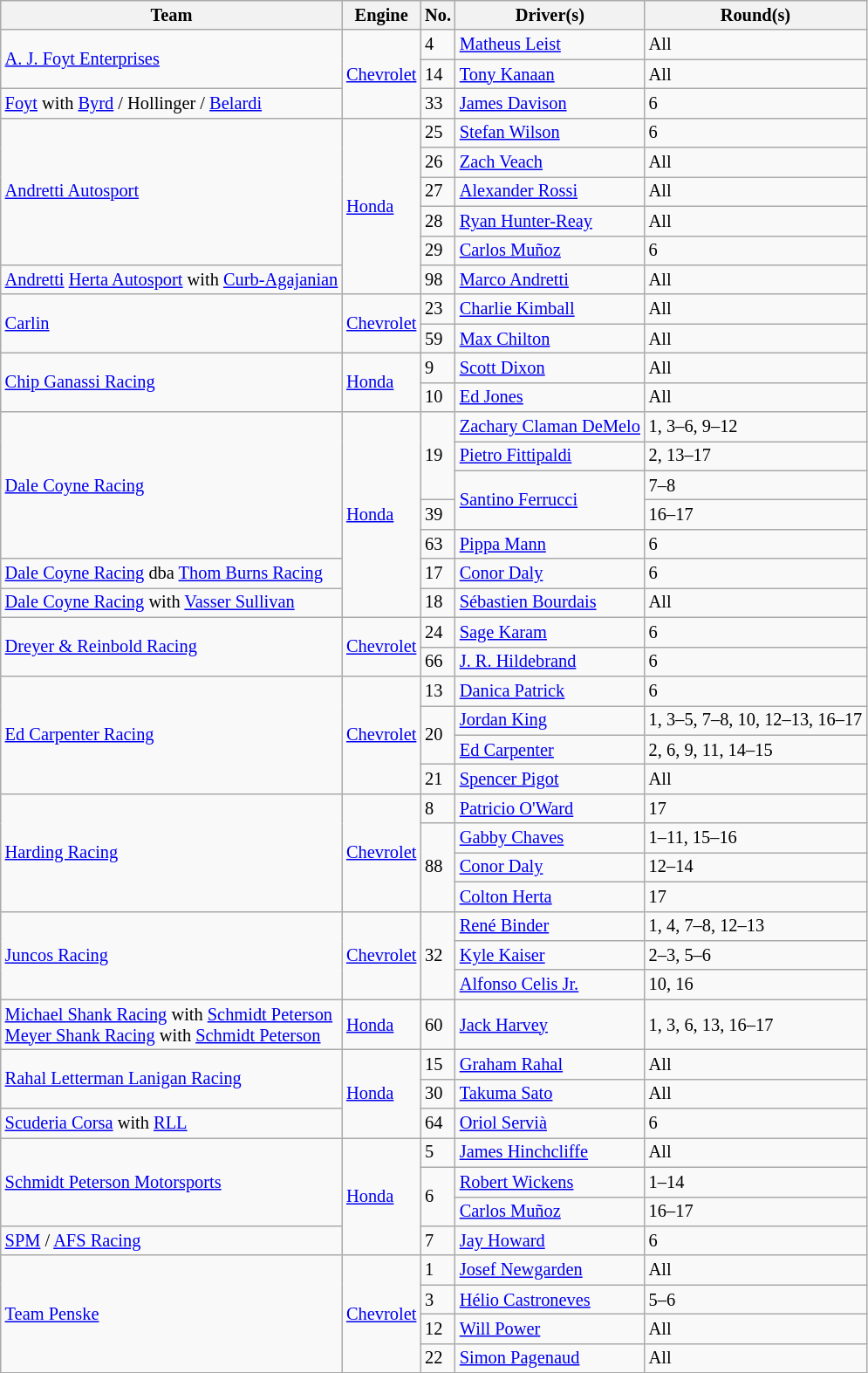<table class="wikitable" style="font-size: 85%">
<tr>
<th>Team</th>
<th>Engine</th>
<th>No.</th>
<th>Driver(s)</th>
<th>Round(s)</th>
</tr>
<tr>
<td rowspan=2><a href='#'>A. J. Foyt Enterprises</a></td>
<td rowspan=3><a href='#'>Chevrolet</a></td>
<td>4</td>
<td> <a href='#'>Matheus Leist</a> </td>
<td>All</td>
</tr>
<tr>
<td>14</td>
<td> <a href='#'>Tony Kanaan</a></td>
<td>All</td>
</tr>
<tr>
<td><a href='#'>Foyt</a> with <a href='#'>Byrd</a> / Hollinger / <a href='#'>Belardi</a></td>
<td>33</td>
<td> <a href='#'>James Davison</a> </td>
<td>6</td>
</tr>
<tr>
<td rowspan="5"><a href='#'>Andretti Autosport</a></td>
<td rowspan=6><a href='#'>Honda</a></td>
<td>25</td>
<td> <a href='#'>Stefan Wilson</a> </td>
<td>6</td>
</tr>
<tr>
<td>26</td>
<td> <a href='#'>Zach Veach</a> </td>
<td>All</td>
</tr>
<tr>
<td>27</td>
<td> <a href='#'>Alexander Rossi</a></td>
<td>All</td>
</tr>
<tr>
<td>28</td>
<td> <a href='#'>Ryan Hunter-Reay</a></td>
<td>All</td>
</tr>
<tr>
<td>29</td>
<td> <a href='#'>Carlos Muñoz</a></td>
<td>6</td>
</tr>
<tr>
<td><a href='#'>Andretti</a> <a href='#'>Herta Autosport</a> with <a href='#'>Curb-Agajanian</a></td>
<td>98</td>
<td> <a href='#'>Marco Andretti</a></td>
<td>All</td>
</tr>
<tr>
<td rowspan="2"><a href='#'>Carlin</a></td>
<td rowspan="2"><a href='#'>Chevrolet</a></td>
<td>23</td>
<td> <a href='#'>Charlie Kimball</a></td>
<td>All</td>
</tr>
<tr>
<td>59</td>
<td> <a href='#'>Max Chilton</a></td>
<td>All</td>
</tr>
<tr>
<td rowspan="2"><a href='#'>Chip Ganassi Racing</a></td>
<td rowspan="2"><a href='#'>Honda</a></td>
<td>9</td>
<td> <a href='#'>Scott Dixon</a></td>
<td>All</td>
</tr>
<tr>
<td>10</td>
<td> <a href='#'>Ed Jones</a></td>
<td>All</td>
</tr>
<tr>
<td rowspan="5"><a href='#'>Dale Coyne Racing</a></td>
<td rowspan="7"><a href='#'>Honda</a></td>
<td rowspan="3">19</td>
<td> <a href='#'>Zachary Claman DeMelo</a> </td>
<td>1, 3–6, 9–12</td>
</tr>
<tr>
<td> <a href='#'>Pietro Fittipaldi</a> </td>
<td>2, 13–17</td>
</tr>
<tr>
<td rowspan=2> <a href='#'>Santino Ferrucci</a> </td>
<td>7–8</td>
</tr>
<tr>
<td>39</td>
<td>16–17</td>
</tr>
<tr>
<td>63</td>
<td> <a href='#'>Pippa Mann</a></td>
<td>6</td>
</tr>
<tr>
<td><a href='#'>Dale Coyne Racing</a> dba <a href='#'>Thom Burns Racing</a></td>
<td>17</td>
<td> <a href='#'>Conor Daly</a></td>
<td>6</td>
</tr>
<tr>
<td><a href='#'>Dale Coyne Racing</a> with <a href='#'>Vasser Sullivan</a></td>
<td>18</td>
<td> <a href='#'>Sébastien Bourdais</a></td>
<td>All</td>
</tr>
<tr>
<td rowspan=2><a href='#'>Dreyer & Reinbold Racing</a></td>
<td rowspan=2><a href='#'>Chevrolet</a></td>
<td>24</td>
<td> <a href='#'>Sage Karam</a></td>
<td>6</td>
</tr>
<tr>
<td>66</td>
<td> <a href='#'>J. R. Hildebrand</a></td>
<td>6</td>
</tr>
<tr>
<td rowspan="4"><a href='#'>Ed Carpenter Racing</a></td>
<td rowspan="4"><a href='#'>Chevrolet</a></td>
<td>13</td>
<td> <a href='#'>Danica Patrick</a></td>
<td>6</td>
</tr>
<tr>
<td rowspan="2">20</td>
<td> <a href='#'>Jordan King</a> </td>
<td>1, 3–5, 7–8, 10, 12–13, 16–17</td>
</tr>
<tr>
<td> <a href='#'>Ed Carpenter</a></td>
<td>2, 6, 9, 11, 14–15</td>
</tr>
<tr>
<td>21</td>
<td> <a href='#'>Spencer Pigot</a></td>
<td>All</td>
</tr>
<tr>
<td rowspan="4"><a href='#'>Harding Racing</a></td>
<td rowspan="4"><a href='#'>Chevrolet</a></td>
<td>8</td>
<td> <a href='#'>Patricio O'Ward</a> </td>
<td>17</td>
</tr>
<tr>
<td rowspan="3">88</td>
<td> <a href='#'>Gabby Chaves</a></td>
<td>1–11, 15–16</td>
</tr>
<tr>
<td> <a href='#'>Conor Daly</a></td>
<td>12–14</td>
</tr>
<tr>
<td> <a href='#'>Colton Herta</a> </td>
<td>17</td>
</tr>
<tr>
<td rowspan=3><a href='#'>Juncos Racing</a></td>
<td rowspan=3><a href='#'>Chevrolet</a></td>
<td rowspan="3">32</td>
<td> <a href='#'>René Binder</a> </td>
<td>1, 4, 7–8, 12–13</td>
</tr>
<tr>
<td> <a href='#'>Kyle Kaiser</a> </td>
<td>2–3, 5–6</td>
</tr>
<tr>
<td> <a href='#'>Alfonso Celis Jr.</a> </td>
<td>10, 16</td>
</tr>
<tr>
<td><a href='#'>Michael Shank Racing</a> with <a href='#'>Schmidt Peterson</a><br><a href='#'>Meyer Shank Racing</a> with <a href='#'>Schmidt Peterson</a></td>
<td><a href='#'>Honda</a></td>
<td>60</td>
<td> <a href='#'>Jack Harvey</a> </td>
<td>1, 3, 6, 13, 16–17</td>
</tr>
<tr>
<td rowspan="2"><a href='#'>Rahal Letterman Lanigan Racing</a></td>
<td rowspan=3><a href='#'>Honda</a></td>
<td>15</td>
<td> <a href='#'>Graham Rahal</a></td>
<td>All</td>
</tr>
<tr>
<td>30</td>
<td> <a href='#'>Takuma Sato</a></td>
<td>All</td>
</tr>
<tr>
<td><a href='#'>Scuderia Corsa</a> with <a href='#'>RLL</a></td>
<td>64</td>
<td> <a href='#'>Oriol Servià</a></td>
<td>6</td>
</tr>
<tr>
<td rowspan=3><a href='#'>Schmidt Peterson Motorsports</a></td>
<td rowspan="4"><a href='#'>Honda</a></td>
<td>5</td>
<td> <a href='#'>James Hinchcliffe</a></td>
<td>All</td>
</tr>
<tr>
<td rowspan="2">6</td>
<td> <a href='#'>Robert Wickens</a> </td>
<td>1–14</td>
</tr>
<tr>
<td> <a href='#'>Carlos Muñoz</a></td>
<td>16–17</td>
</tr>
<tr>
<td><a href='#'>SPM</a> / <a href='#'>AFS Racing</a></td>
<td>7</td>
<td> <a href='#'>Jay Howard</a></td>
<td>6</td>
</tr>
<tr>
<td rowspan="4"><a href='#'>Team Penske</a></td>
<td rowspan="4"><a href='#'>Chevrolet</a></td>
<td>1</td>
<td> <a href='#'>Josef Newgarden</a></td>
<td>All</td>
</tr>
<tr>
<td>3</td>
<td> <a href='#'>Hélio Castroneves</a></td>
<td>5–6</td>
</tr>
<tr>
<td>12</td>
<td> <a href='#'>Will Power</a></td>
<td>All</td>
</tr>
<tr>
<td>22</td>
<td> <a href='#'>Simon Pagenaud</a></td>
<td>All</td>
</tr>
</table>
